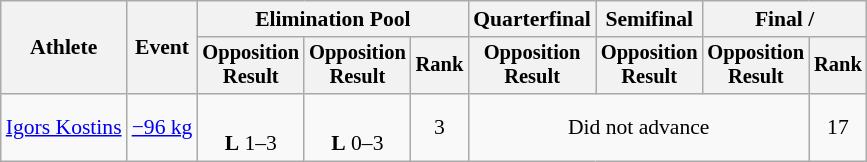<table class="wikitable" style="font-size:90%">
<tr>
<th rowspan="2">Athlete</th>
<th rowspan="2">Event</th>
<th colspan=3>Elimination Pool</th>
<th>Quarterfinal</th>
<th>Semifinal</th>
<th colspan=2>Final / </th>
</tr>
<tr style="font-size: 95%">
<th>Opposition<br>Result</th>
<th>Opposition<br>Result</th>
<th>Rank</th>
<th>Opposition<br>Result</th>
<th>Opposition<br>Result</th>
<th>Opposition<br>Result</th>
<th>Rank</th>
</tr>
<tr align=center>
<td align=left><a href='#'>Igors Kostins</a></td>
<td align=left><a href='#'>−96 kg</a></td>
<td><br><strong>L</strong> 1–3 <sup></sup></td>
<td><br><strong>L</strong> 0–3 <sup></sup></td>
<td>3</td>
<td colspan=3>Did not advance</td>
<td>17</td>
</tr>
</table>
